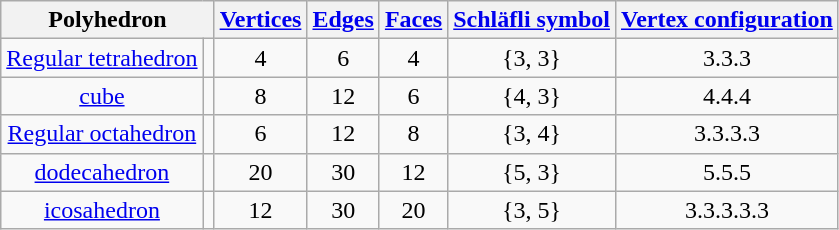<table class="wikitable sortable">
<tr>
<th scope="col" colspan=2>Polyhedron</th>
<th scope="col"><a href='#'>Vertices</a></th>
<th scope="col"><a href='#'>Edges</a></th>
<th scope="col"><a href='#'>Faces</a></th>
<th scope="col"><a href='#'>Schläfli symbol</a></th>
<th scope="col"><a href='#'>Vertex configuration</a></th>
</tr>
<tr align=center>
<td scope="row"><a href='#'>Regular tetrahedron</a></td>
<td></td>
<td>4</td>
<td>6</td>
<td>4</td>
<td>{3, 3}</td>
<td>3.3.3</td>
</tr>
<tr align=center>
<td scope="row"><a href='#'>cube</a></td>
<td></td>
<td>8</td>
<td>12</td>
<td>6</td>
<td>{4, 3}</td>
<td>4.4.4</td>
</tr>
<tr align=center>
<td scope="row"><a href='#'>Regular octahedron</a></td>
<td></td>
<td>6</td>
<td>12</td>
<td>8</td>
<td>{3, 4}</td>
<td>3.3.3.3</td>
</tr>
<tr align=center>
<td scope="row"><a href='#'>dodecahedron</a></td>
<td></td>
<td>20</td>
<td>30</td>
<td>12</td>
<td>{5, 3}</td>
<td>5.5.5</td>
</tr>
<tr align=center>
<td scope="row"><a href='#'>icosahedron</a></td>
<td></td>
<td>12</td>
<td>30</td>
<td>20</td>
<td>{3, 5}</td>
<td>3.3.3.3.3</td>
</tr>
</table>
